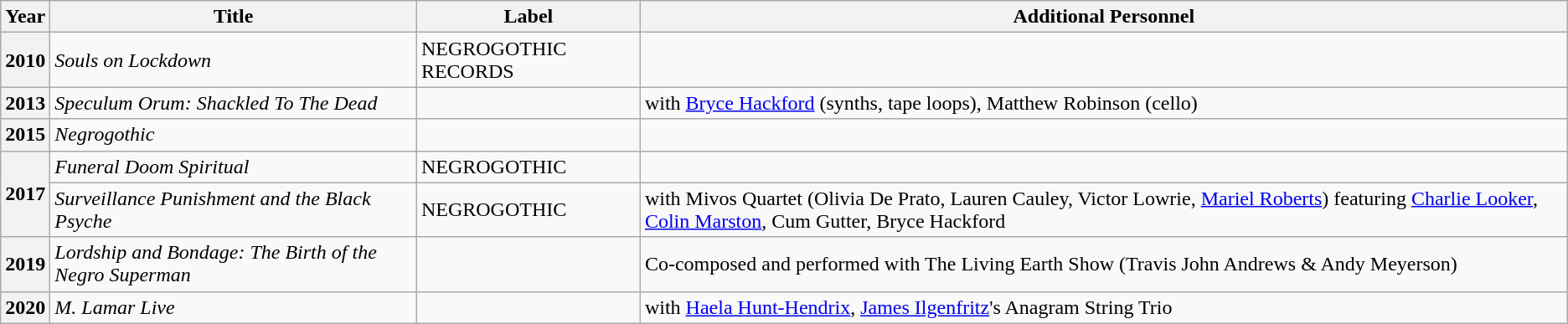<table class="wikitable sortable">
<tr>
<th scope="col">Year</th>
<th scope="col">Title</th>
<th scope="col">Label</th>
<th scope="col">Additional Personnel</th>
</tr>
<tr>
<th scope="row">2010</th>
<td><em>Souls on Lockdown</em></td>
<td>NEGROGOTHIC RECORDS</td>
<td></td>
</tr>
<tr>
<th scope="row">2013</th>
<td><em>Speculum Orum: Shackled To The Dead</em></td>
<td></td>
<td>with <a href='#'>Bryce Hackford</a> (synths, tape loops), Matthew Robinson (cello)</td>
</tr>
<tr>
<th scope="row">2015</th>
<td><em>Negrogothic</em></td>
<td></td>
<td></td>
</tr>
<tr>
<th scope="row" rowspan=2>2017</th>
<td><em>Funeral Doom Spiritual</em></td>
<td>NEGROGOTHIC</td>
<td></td>
</tr>
<tr>
<td><em>Surveillance Punishment and the Black Psyche</em></td>
<td>NEGROGOTHIC</td>
<td>with Mivos Quartet (Olivia De Prato, Lauren Cauley, Victor Lowrie, <a href='#'>Mariel Roberts</a>) featuring <a href='#'>Charlie Looker</a>, <a href='#'>Colin Marston</a>, Cum Gutter, Bryce Hackford</td>
</tr>
<tr>
<th scope="row">2019</th>
<td><em>Lordship and Bondage: The Birth of the Negro Superman</em></td>
<td></td>
<td>Co-composed and performed with The Living Earth Show (Travis John Andrews & Andy Meyerson)</td>
</tr>
<tr>
<th scope="row">2020</th>
<td><em>M. Lamar Live</em></td>
<td></td>
<td>with <a href='#'>Haela Hunt-Hendrix</a>, <a href='#'>James Ilgenfritz</a>'s Anagram String Trio</td>
</tr>
</table>
